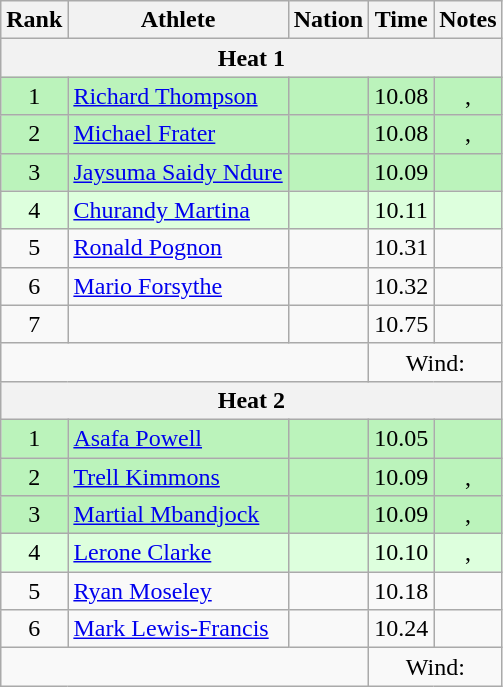<table class="wikitable" style="text-align:center;">
<tr>
<th scope="col" style="width: 10px;">Rank</th>
<th scope="col">Athlete</th>
<th scope="col">Nation</th>
<th scope="col">Time</th>
<th scope="col">Notes</th>
</tr>
<tr>
<th colspan="5" align="center">Heat 1</th>
</tr>
<tr bgcolor=bbf3bb>
<td>1</td>
<td align=left><a href='#'>Richard Thompson</a></td>
<td align=left></td>
<td>10.08</td>
<td>, </td>
</tr>
<tr bgcolor=bbf3bb>
<td>2</td>
<td align=left><a href='#'>Michael Frater</a></td>
<td align=left></td>
<td>10.08</td>
<td>, </td>
</tr>
<tr bgcolor=bbf3bb>
<td>3</td>
<td align=left><a href='#'>Jaysuma Saidy Ndure</a></td>
<td align=left></td>
<td>10.09</td>
<td></td>
</tr>
<tr bgcolor=ddffdd>
<td>4</td>
<td align=left><a href='#'>Churandy Martina</a></td>
<td align=left></td>
<td>10.11</td>
<td></td>
</tr>
<tr>
<td>5</td>
<td align=left><a href='#'>Ronald Pognon</a></td>
<td align=left></td>
<td>10.31</td>
<td></td>
</tr>
<tr>
<td>6</td>
<td align=left><a href='#'>Mario Forsythe</a></td>
<td align=left></td>
<td>10.32</td>
<td></td>
</tr>
<tr>
<td>7</td>
<td align=left></td>
<td align=left></td>
<td>10.75</td>
<td></td>
</tr>
<tr>
<td colspan="3"></td>
<td colspan="2">Wind: </td>
</tr>
<tr>
<th align=center colspan=5>Heat 2</th>
</tr>
<tr bgcolor=bbf3bb>
<td>1</td>
<td align=left><a href='#'>Asafa Powell</a></td>
<td align=left></td>
<td>10.05</td>
<td></td>
</tr>
<tr bgcolor=bbf3bb>
<td>2</td>
<td align=left><a href='#'>Trell Kimmons</a></td>
<td align=left></td>
<td>10.09</td>
<td>, </td>
</tr>
<tr bgcolor=bbf3bb>
<td>3</td>
<td align=left><a href='#'>Martial Mbandjock</a></td>
<td align=left></td>
<td>10.09</td>
<td>, </td>
</tr>
<tr bgcolor=ddffdd>
<td>4</td>
<td align=left><a href='#'>Lerone Clarke</a></td>
<td align=left></td>
<td>10.10</td>
<td>, </td>
</tr>
<tr>
<td>5</td>
<td align=left><a href='#'>Ryan Moseley</a></td>
<td align=left></td>
<td>10.18</td>
<td></td>
</tr>
<tr>
<td>6</td>
<td align=left><a href='#'>Mark Lewis-Francis</a></td>
<td align=left></td>
<td>10.24</td>
<td></td>
</tr>
<tr class="sortbottom">
<td colspan="3"></td>
<td colspan="2">Wind: </td>
</tr>
</table>
